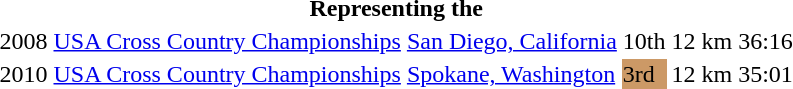<table>
<tr>
<th colspan="7">Representing the </th>
</tr>
<tr>
<td>2008</td>
<td><a href='#'>USA Cross Country Championships</a></td>
<td><a href='#'>San Diego, California</a></td>
<td>10th</td>
<td>12 km</td>
<td>36:16</td>
</tr>
<tr>
<td>2010</td>
<td><a href='#'>USA Cross Country Championships</a></td>
<td><a href='#'>Spokane, Washington</a></td>
<td bgcolor=cc9966>3rd</td>
<td>12 km</td>
<td>35:01</td>
</tr>
</table>
